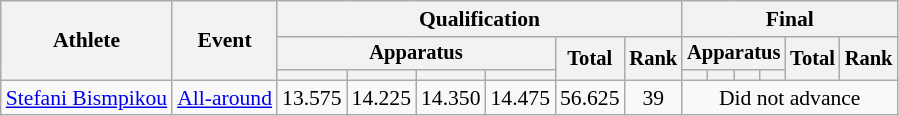<table class="wikitable" style="font-size:90%">
<tr>
<th rowspan=3>Athlete</th>
<th rowspan=3>Event</th>
<th colspan =6>Qualification</th>
<th colspan =6>Final</th>
</tr>
<tr style="font-size:95%">
<th colspan=4>Apparatus</th>
<th rowspan=2>Total</th>
<th rowspan=2>Rank</th>
<th colspan=4>Apparatus</th>
<th rowspan=2>Total</th>
<th rowspan=2>Rank</th>
</tr>
<tr style="font-size:95%">
<th></th>
<th></th>
<th></th>
<th></th>
<th></th>
<th></th>
<th></th>
<th></th>
</tr>
<tr align=center>
<td align=left><a href='#'>Stefani Bismpikou</a></td>
<td align=left><a href='#'>All-around</a></td>
<td>13.575</td>
<td>14.225</td>
<td>14.350</td>
<td>14.475</td>
<td>56.625</td>
<td>39</td>
<td colspan=6>Did not advance</td>
</tr>
</table>
